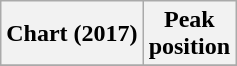<table class="wikitable sortable plainrowheaders" style="text-align:center">
<tr>
<th scope="col">Chart (2017)</th>
<th scope="col">Peak<br>position</th>
</tr>
<tr>
</tr>
</table>
